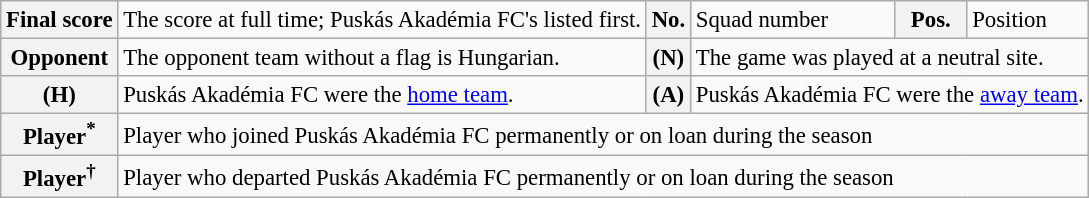<table class="wikitable" style="font-size:95%;">
<tr>
<th>Final score</th>
<td>The score at full time; Puskás Akadémia FC's listed first.</td>
<th>No.</th>
<td>Squad number</td>
<th>Pos.</th>
<td>Position</td>
</tr>
<tr>
<th>Opponent</th>
<td>The opponent team without a flag is Hungarian.</td>
<th>(N)</th>
<td colspan="3">The game was played at a neutral site.</td>
</tr>
<tr>
<th>(H)</th>
<td>Puskás Akadémia FC were the <a href='#'>home team</a>.</td>
<th>(A)</th>
<td colspan="3">Puskás Akadémia FC were the <a href='#'>away team</a>.</td>
</tr>
<tr>
<th>Player<sup>*</sup></th>
<td colspan="5">Player who joined Puskás Akadémia FC permanently or on loan during the season</td>
</tr>
<tr>
<th>Player<sup>†</sup></th>
<td colspan="5">Player who departed Puskás Akadémia FC permanently or on loan during the season</td>
</tr>
</table>
